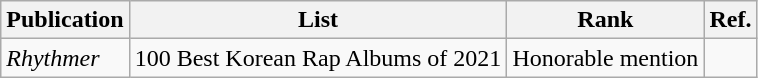<table class="wikitable">
<tr>
<th>Publication</th>
<th>List</th>
<th>Rank</th>
<th>Ref.</th>
</tr>
<tr>
<td><em>Rhythmer</em></td>
<td>100 Best Korean Rap Albums of 2021</td>
<td>Honorable mention</td>
<td></td>
</tr>
</table>
